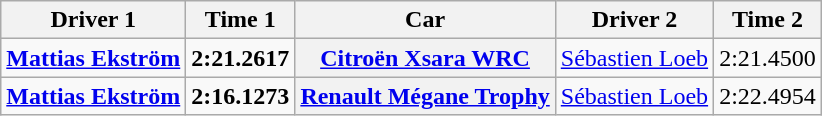<table class="wikitable">
<tr>
<th>Driver 1</th>
<th>Time 1</th>
<th>Car</th>
<th>Driver 2</th>
<th>Time 2</th>
</tr>
<tr>
<td><strong> <a href='#'>Mattias Ekström</a></strong></td>
<td><strong>2:21.2617</strong></td>
<th><a href='#'>Citroën Xsara WRC</a></th>
<td> <a href='#'>Sébastien Loeb</a></td>
<td>2:21.4500</td>
</tr>
<tr>
<td><strong> <a href='#'>Mattias Ekström</a></strong></td>
<td><strong>2:16.1273</strong></td>
<th><a href='#'>Renault Mégane Trophy</a></th>
<td> <a href='#'>Sébastien Loeb</a></td>
<td>2:22.4954</td>
</tr>
</table>
